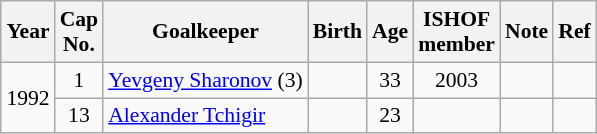<table class="wikitable sortable" style="text-align: center; font-size: 90%; margin-left: 1em;">
<tr>
<th>Year</th>
<th class="unsortable">Cap<br>No.</th>
<th>Goalkeeper</th>
<th>Birth</th>
<th>Age</th>
<th>ISHOF<br>member</th>
<th>Note</th>
<th class="unsortable">Ref</th>
</tr>
<tr>
<td rowspan="2" style="text-align: left;">1992 </td>
<td>1</td>
<td style="text-align: left;" data-sort-value="Sharonov, Yevgeny"><a href='#'>Yevgeny Sharonov</a> (3)</td>
<td></td>
<td>33</td>
<td>2003</td>
<td style="text-align: left;"></td>
<td></td>
</tr>
<tr>
<td>13</td>
<td style="text-align: left;" data-sort-value="Tchigir, Alexander"><a href='#'>Alexander Tchigir</a></td>
<td></td>
<td>23</td>
<td></td>
<td style="text-align: left;"></td>
<td></td>
</tr>
</table>
